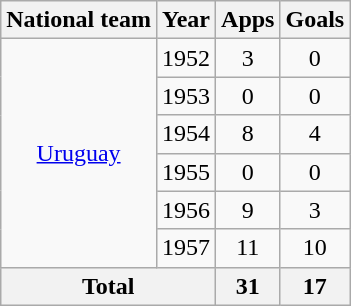<table class="wikitable" style="text-align:center">
<tr>
<th>National team</th>
<th>Year</th>
<th>Apps</th>
<th>Goals</th>
</tr>
<tr>
<td rowspan="6"><a href='#'>Uruguay</a></td>
<td>1952</td>
<td>3</td>
<td>0</td>
</tr>
<tr>
<td>1953</td>
<td>0</td>
<td>0</td>
</tr>
<tr>
<td>1954</td>
<td>8</td>
<td>4</td>
</tr>
<tr>
<td>1955</td>
<td>0</td>
<td>0</td>
</tr>
<tr>
<td>1956</td>
<td>9</td>
<td>3</td>
</tr>
<tr>
<td>1957</td>
<td>11</td>
<td>10</td>
</tr>
<tr>
<th colspan="2">Total</th>
<th>31</th>
<th>17</th>
</tr>
</table>
